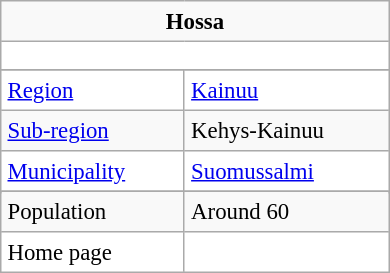<table align=left border=1 cellpadding=4 cellspacing=0 style="float:right; margin-left: 0.5em; margin-bottom: 0.5em; background: #ffffff; border: 1px #aaaaaa solid; border-collapse: collapse; text-align:left; font-size: 95%; width: 260px;">
<tr>
<th style="background:#f9f9f9; text-align:center;" colspan=2>Hossa</th>
</tr>
<tr>
<td colspan=2 style="padding: 0px;"><br><table align=center cellspacing=0 cellpadding=3 width=252>
<tr>
</tr>
</table>
</td>
</tr>
<tr bgcolor=#F9F9F9>
</tr>
<tr>
<td><a href='#'>Region</a></td>
<td><a href='#'>Kainuu</a></td>
</tr>
<tr bgcolor=#F9F9F9>
<td><a href='#'>Sub-region</a></td>
<td>Kehys-Kainuu</td>
</tr>
<tr>
<td><a href='#'>Municipality</a></td>
<td><a href='#'>Suomussalmi</a></td>
</tr>
<tr bgcolor=#F9F9F9>
</tr>
<tr>
</tr>
<tr bgcolor=#F9F9F9>
<td>Population<br></td>
<td>Around 60</td>
</tr>
<tr>
<td>Home page</td>
<td></td>
</tr>
</table>
